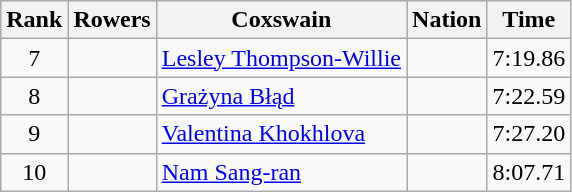<table class="wikitable sortable" style="text-align:center">
<tr>
<th>Rank</th>
<th>Rowers</th>
<th>Coxswain</th>
<th>Nation</th>
<th>Time</th>
</tr>
<tr>
<td>7</td>
<td align=left data-sort-value="Clarke, Heather"></td>
<td align=left data-sort-value="Thompson-Willie, Lesley"><a href='#'>Lesley Thompson-Willie</a></td>
<td align=left></td>
<td>7:19.86</td>
</tr>
<tr>
<td>8</td>
<td align=left data-sort-value="Jankowska, Elżbieta"></td>
<td align=left data-sort-value="Błąd, Grażyna"><a href='#'>Grażyna Błąd</a></td>
<td align=left></td>
<td>7:22.59</td>
</tr>
<tr>
<td>9</td>
<td align=left data-sort-value="Ribinskaitė, Reda"></td>
<td align=left data-sort-value="Khoklova, Valentina"><a href='#'>Valentina Khokhlova</a></td>
<td align=left></td>
<td>7:27.20</td>
</tr>
<tr>
<td>10</td>
<td align=left></td>
<td align=left><a href='#'>Nam Sang-ran</a></td>
<td align=left></td>
<td>8:07.71</td>
</tr>
</table>
